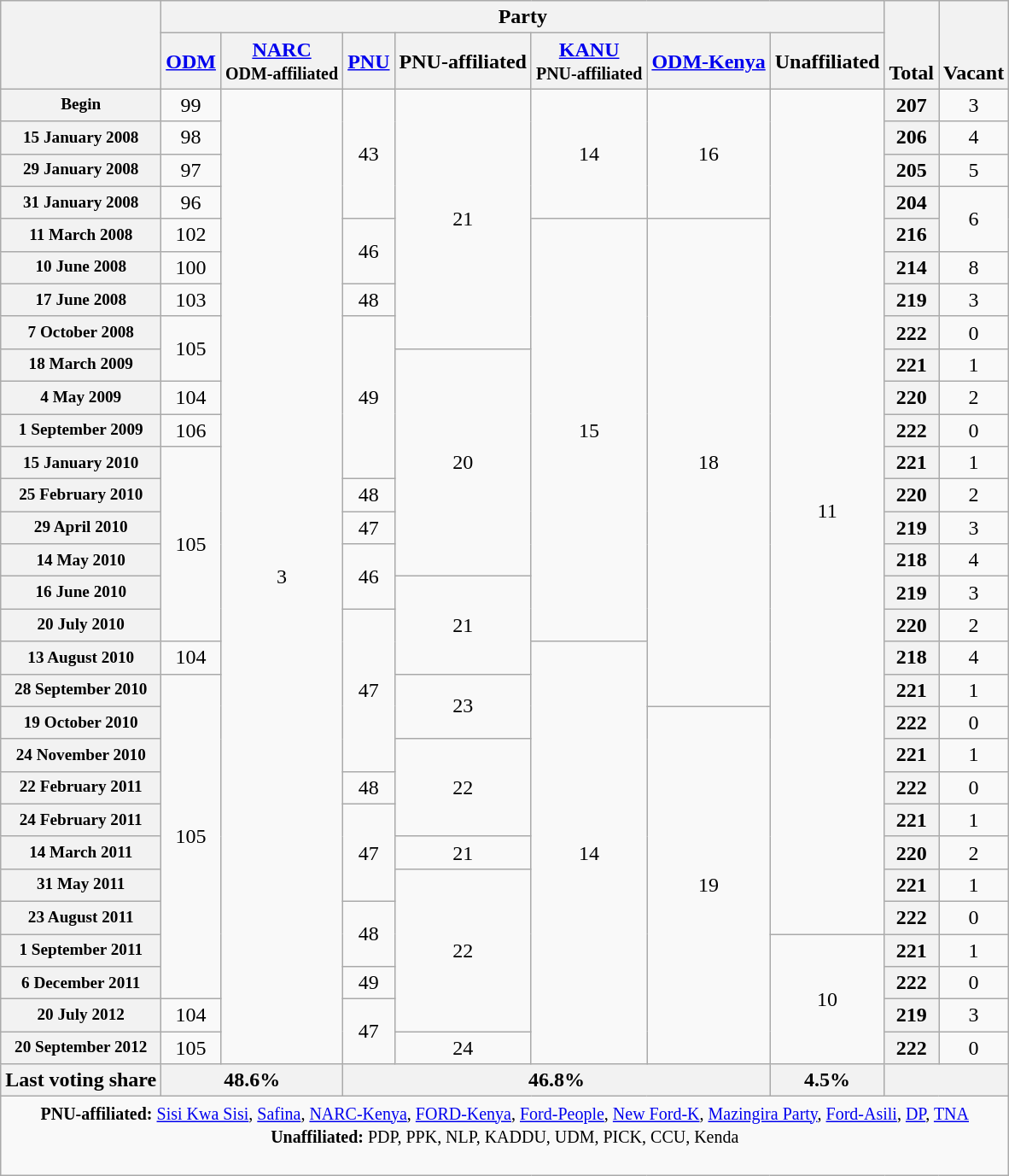<table class="wikitable" style=text-align:center>
<tr valign=bottom>
<th rowspan=2></th>
<th colspan=7>Party</th>
<th rowspan=2>Total</th>
<th rowspan=2>Vacant</th>
</tr>
<tr>
<th><a href='#'>ODM</a></th>
<th><a href='#'>NARC</a><br><small>ODM-affiliated</small></th>
<th><a href='#'>PNU</a></th>
<th>PNU-affiliated <br><small></small></th>
<th><a href='#'>KANU</a><br><small>PNU-affiliated</small></th>
<th><a href='#'>ODM-Kenya</a></th>
<th>Unaffiliated</th>
</tr>
<tr>
<th style="font-size:80%">Begin </th>
<td>99</td>
<td rowspan=30>3</td>
<td rowspan=4>43</td>
<td rowspan=8>21</td>
<td rowspan=4>14</td>
<td rowspan=4>16</td>
<td rowspan=26>11</td>
<th>207</th>
<td>3</td>
</tr>
<tr>
<th style="font-size:80%">15 January 2008 </th>
<td>98</td>
<th>206</th>
<td>4</td>
</tr>
<tr>
<th style="font-size:80%">29 January 2008 </th>
<td>97</td>
<th>205</th>
<td>5</td>
</tr>
<tr>
<th style="font-size:80%">31 January 2008 </th>
<td>96</td>
<th>204</th>
<td rowspan=2>6</td>
</tr>
<tr>
<th style="font-size:80%">11 March 2008 </th>
<td>102</td>
<td rowspan=2>46</td>
<td rowspan=13>15</td>
<td rowspan=15>18</td>
<th>216</th>
</tr>
<tr>
<th style="font-size:80%">10 June 2008 </th>
<td>100</td>
<th>214</th>
<td>8</td>
</tr>
<tr>
<th style="font-size:80%">17 June 2008 </th>
<td>103</td>
<td>48</td>
<th>219</th>
<td>3</td>
</tr>
<tr>
<th style="font-size:80%">7 October 2008 </th>
<td rowspan=2>105</td>
<td rowspan=5>49</td>
<th>222</th>
<td>0</td>
</tr>
<tr>
<th style="font-size:80%">18 March 2009 </th>
<td rowspan=7>20</td>
<th>221</th>
<td>1</td>
</tr>
<tr>
<th style="font-size:80%">4 May 2009 </th>
<td>104</td>
<th>220</th>
<td>2</td>
</tr>
<tr>
<th style="font-size:80%">1 September 2009 </th>
<td>106</td>
<th>222</th>
<td>0</td>
</tr>
<tr>
<th style="font-size:80%">15 January 2010 </th>
<td rowspan=6>105</td>
<th>221</th>
<td>1</td>
</tr>
<tr>
<th style="font-size:80%">25 February 2010 </th>
<td>48</td>
<th>220</th>
<td>2</td>
</tr>
<tr>
<th style="font-size:80%">29 April 2010 </th>
<td>47</td>
<th>219</th>
<td>3</td>
</tr>
<tr>
<th style="font-size:80%">14 May 2010 </th>
<td rowspan=2>46</td>
<th>218</th>
<td>4</td>
</tr>
<tr>
<th style="font-size:80%">16 June 2010 </th>
<td rowspan=3>21</td>
<th>219</th>
<td>3</td>
</tr>
<tr>
<th style="font-size:80%">20 July 2010 </th>
<td rowspan=5>47</td>
<th>220</th>
<td>2</td>
</tr>
<tr>
<th style="font-size:80%">13 August 2010 </th>
<td>104</td>
<td rowspan=13>14</td>
<th>218</th>
<td>4</td>
</tr>
<tr>
<th style="font-size:80%">28 September 2010 </th>
<td rowspan=10>105</td>
<td rowspan=2>23</td>
<th>221</th>
<td>1</td>
</tr>
<tr>
<th style="font-size:80%">19 October 2010 </th>
<td rowspan=11>19</td>
<th>222</th>
<td>0</td>
</tr>
<tr>
<th style="font-size:80%">24 November 2010 </th>
<td rowspan=3>22</td>
<th>221</th>
<td>1</td>
</tr>
<tr>
<th style="font-size:80%">22 February 2011 </th>
<td>48</td>
<th>222</th>
<td>0</td>
</tr>
<tr>
<th style="font-size:80%">24 February 2011 </th>
<td rowspan=3>47</td>
<th>221</th>
<td>1</td>
</tr>
<tr>
<th style="font-size:80%">14 March 2011 </th>
<td>21</td>
<th>220</th>
<td>2</td>
</tr>
<tr>
<th style="font-size:80%">31 May 2011 </th>
<td rowspan=5>22</td>
<th>221</th>
<td>1</td>
</tr>
<tr>
<th style="font-size:80%">23 August 2011 </th>
<td rowspan=2>48</td>
<th>222</th>
<td>0</td>
</tr>
<tr>
<th style="font-size:80%">1 September 2011 </th>
<td rowspan=4>10</td>
<th>221</th>
<td>1</td>
</tr>
<tr>
<th style="font-size:80%">6 December 2011 </th>
<td>49</td>
<th>222</th>
<td>0</td>
</tr>
<tr>
<th style="font-size:80%">20 July 2012 </th>
<td>104</td>
<td rowspan=2>47</td>
<th>219</th>
<td>3</td>
</tr>
<tr>
<th style="font-size:80%">20 September 2012 </th>
<td>105</td>
<td>24</td>
<th>222</th>
<td>0</td>
</tr>
<tr>
<th>Last voting share</th>
<th colspan=2>48.6%</th>
<th colspan=4>46.8%</th>
<th>4.5%</th>
<th colspan=2></th>
</tr>
<tr>
<td colspan=10><small><strong>PNU-affiliated:</strong> <a href='#'>Sisi Kwa Sisi</a>, <a href='#'>Safina</a>, <a href='#'>NARC-Kenya</a>, <a href='#'>FORD-Kenya</a>, <a href='#'>Ford-People</a>, <a href='#'>New Ford-K</a>, <a href='#'>Mazingira Party</a>, <a href='#'>Ford-Asili</a>, <a href='#'>DP</a>, <a href='#'>TNA</a><br><strong>Unaffiliated:</strong> PDP, PPK, NLP, KADDU, UDM, PICK, CCU, Kenda</small><br><br></td>
</tr>
</table>
